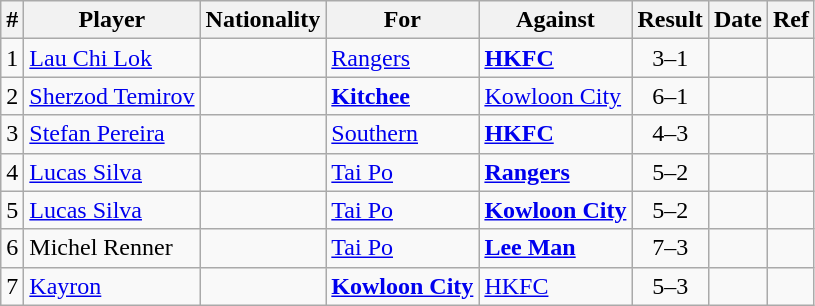<table class="wikitable sortable">
<tr>
<th>#</th>
<th>Player</th>
<th>Nationality</th>
<th>For</th>
<th>Against</th>
<th align=center>Result</th>
<th>Date</th>
<th>Ref</th>
</tr>
<tr>
<td>1</td>
<td><a href='#'>Lau Chi Lok</a></td>
<td></td>
<td><a href='#'>Rangers</a></td>
<td><strong><a href='#'>HKFC</a></strong></td>
<td style="text-align:center;">3–1</td>
<td></td>
<td></td>
</tr>
<tr>
<td>2</td>
<td><a href='#'>Sherzod Temirov</a></td>
<td></td>
<td><strong><a href='#'>Kitchee</a></strong></td>
<td><a href='#'>Kowloon City</a></td>
<td style="text-align:center;">6–1</td>
<td></td>
<td></td>
</tr>
<tr>
<td>3</td>
<td><a href='#'>Stefan Pereira</a></td>
<td></td>
<td><a href='#'>Southern</a></td>
<td><strong><a href='#'>HKFC</a></strong></td>
<td style="text-align:center;">4–3</td>
<td></td>
<td></td>
</tr>
<tr>
<td>4</td>
<td><a href='#'>Lucas Silva</a></td>
<td></td>
<td><a href='#'>Tai Po</a></td>
<td><strong><a href='#'>Rangers</a></strong></td>
<td style="text-align:center;">5–2</td>
<td></td>
<td></td>
</tr>
<tr>
<td>5</td>
<td><a href='#'>Lucas Silva</a></td>
<td></td>
<td><a href='#'>Tai Po</a></td>
<td><strong><a href='#'>Kowloon City</a></strong></td>
<td style="text-align:center;">5–2</td>
<td></td>
<td></td>
</tr>
<tr>
<td>6</td>
<td>Michel Renner</td>
<td></td>
<td><a href='#'>Tai Po</a></td>
<td><strong><a href='#'>Lee Man</a></strong></td>
<td style="text-align:center;">7–3</td>
<td></td>
<td></td>
</tr>
<tr>
<td>7</td>
<td><a href='#'>Kayron</a></td>
<td></td>
<td><strong><a href='#'>Kowloon City</a></strong></td>
<td><a href='#'>HKFC</a></td>
<td style="text-align:center;">5–3</td>
<td></td>
<td></td>
</tr>
</table>
